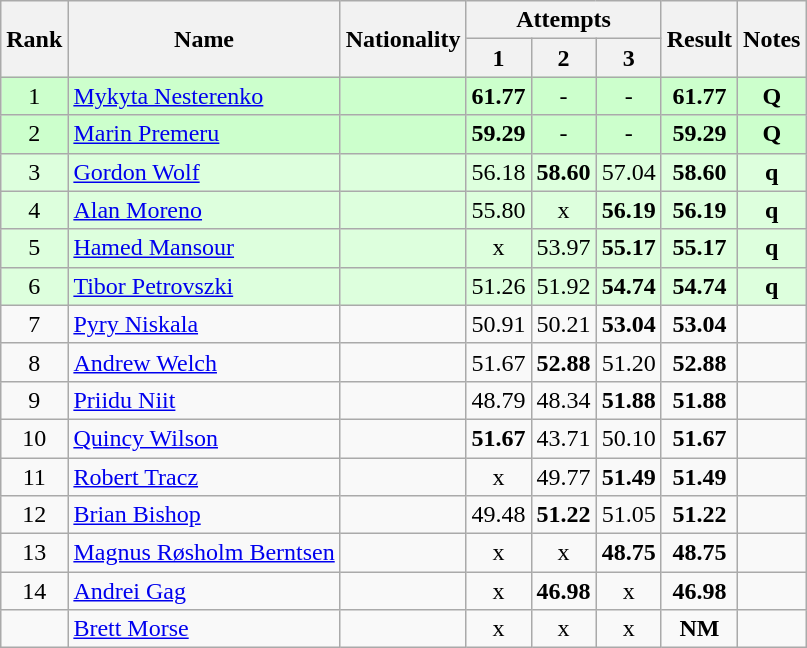<table class="wikitable sortable" style="text-align:center">
<tr>
<th rowspan=2>Rank</th>
<th rowspan=2>Name</th>
<th rowspan=2>Nationality</th>
<th colspan=3>Attempts</th>
<th rowspan=2>Result</th>
<th rowspan=2>Notes</th>
</tr>
<tr>
<th>1</th>
<th>2</th>
<th>3</th>
</tr>
<tr bgcolor=ccffcc>
<td>1</td>
<td align=left><a href='#'>Mykyta Nesterenko</a></td>
<td align=left></td>
<td><strong>61.77</strong></td>
<td>-</td>
<td>-</td>
<td><strong>61.77</strong></td>
<td><strong>Q</strong></td>
</tr>
<tr bgcolor=ccffcc>
<td>2</td>
<td align=left><a href='#'>Marin Premeru</a></td>
<td align=left></td>
<td><strong>59.29</strong></td>
<td>-</td>
<td>-</td>
<td><strong>59.29</strong></td>
<td><strong>Q</strong></td>
</tr>
<tr bgcolor=ddffdd>
<td>3</td>
<td align=left><a href='#'>Gordon Wolf</a></td>
<td align=left></td>
<td>56.18</td>
<td><strong>58.60</strong></td>
<td>57.04</td>
<td><strong>58.60</strong></td>
<td><strong>q</strong></td>
</tr>
<tr bgcolor=ddffdd>
<td>4</td>
<td align=left><a href='#'>Alan Moreno</a></td>
<td align=left></td>
<td>55.80</td>
<td>x</td>
<td><strong>56.19</strong></td>
<td><strong>56.19</strong></td>
<td><strong>q</strong></td>
</tr>
<tr bgcolor=ddffdd>
<td>5</td>
<td align=left><a href='#'>Hamed Mansour</a></td>
<td align=left></td>
<td>x</td>
<td>53.97</td>
<td><strong>55.17</strong></td>
<td><strong>55.17</strong></td>
<td><strong>q</strong></td>
</tr>
<tr bgcolor=ddffdd>
<td>6</td>
<td align=left><a href='#'>Tibor Petrovszki</a></td>
<td align=left></td>
<td>51.26</td>
<td>51.92</td>
<td><strong>54.74</strong></td>
<td><strong>54.74</strong></td>
<td><strong>q</strong></td>
</tr>
<tr>
<td>7</td>
<td align=left><a href='#'>Pyry Niskala</a></td>
<td align=left></td>
<td>50.91</td>
<td>50.21</td>
<td><strong>53.04</strong></td>
<td><strong>53.04</strong></td>
<td></td>
</tr>
<tr>
<td>8</td>
<td align=left><a href='#'>Andrew Welch</a></td>
<td align=left></td>
<td>51.67</td>
<td><strong>52.88</strong></td>
<td>51.20</td>
<td><strong>52.88</strong></td>
<td></td>
</tr>
<tr>
<td>9</td>
<td align=left><a href='#'>Priidu Niit</a></td>
<td align=left></td>
<td>48.79</td>
<td>48.34</td>
<td><strong>51.88</strong></td>
<td><strong>51.88</strong></td>
<td></td>
</tr>
<tr>
<td>10</td>
<td align=left><a href='#'>Quincy Wilson</a></td>
<td align=left></td>
<td><strong>51.67</strong></td>
<td>43.71</td>
<td>50.10</td>
<td><strong>51.67</strong></td>
<td></td>
</tr>
<tr>
<td>11</td>
<td align=left><a href='#'>Robert Tracz</a></td>
<td align=left></td>
<td>x</td>
<td>49.77</td>
<td><strong>51.49</strong></td>
<td><strong>51.49</strong></td>
<td></td>
</tr>
<tr>
<td>12</td>
<td align=left><a href='#'>Brian Bishop</a></td>
<td align=left></td>
<td>49.48</td>
<td><strong>51.22</strong></td>
<td>51.05</td>
<td><strong>51.22</strong></td>
<td></td>
</tr>
<tr>
<td>13</td>
<td align=left><a href='#'>Magnus Røsholm Berntsen</a></td>
<td align=left></td>
<td>x</td>
<td>x</td>
<td><strong>48.75</strong></td>
<td><strong>48.75</strong></td>
<td></td>
</tr>
<tr>
<td>14</td>
<td align=left><a href='#'>Andrei Gag</a></td>
<td align=left></td>
<td>x</td>
<td><strong>46.98</strong></td>
<td>x</td>
<td><strong>46.98</strong></td>
<td></td>
</tr>
<tr>
<td></td>
<td align=left><a href='#'>Brett Morse</a></td>
<td align=left></td>
<td>x</td>
<td>x</td>
<td>x</td>
<td><strong>NM</strong></td>
<td></td>
</tr>
</table>
